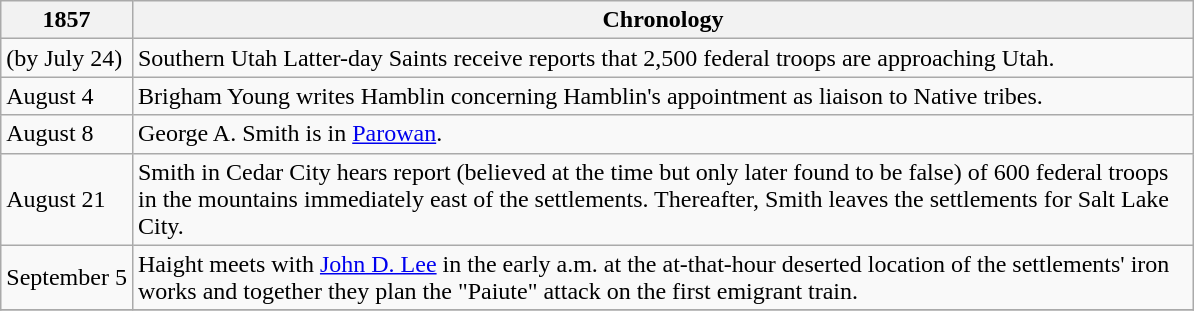<table class="wikitable">
<tr>
<th>1857</th>
<th width="700">Chronology</th>
</tr>
<tr>
<td>(by July 24)</td>
<td>Southern Utah Latter-day Saints receive reports that 2,500 federal troops are approaching Utah.</td>
</tr>
<tr>
<td>August 4</td>
<td>Brigham Young writes Hamblin concerning Hamblin's appointment as liaison to Native tribes.</td>
</tr>
<tr>
<td>August 8</td>
<td>George A. Smith is in <a href='#'>Parowan</a>.</td>
</tr>
<tr>
<td>August 21</td>
<td>Smith in Cedar City hears report (believed at the time but only later found to be false) of 600 federal troops in the mountains immediately east of the settlements. Thereafter, Smith leaves the settlements for Salt Lake City.</td>
</tr>
<tr>
<td>September 5</td>
<td>Haight meets with <a href='#'>John D. Lee</a> in the early a.m. at the at-that-hour deserted location of the settlements' iron works and together they plan the "Paiute" attack on the first emigrant train.</td>
</tr>
<tr>
</tr>
</table>
